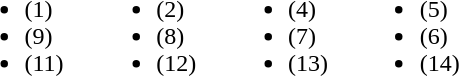<table>
<tr>
<td valign="top" width=20%><br><ul><li> (1)</li><li> (9)</li><li> (11)</li></ul></td>
<td valign="top" width=20%><br><ul><li> (2)</li><li> (8)</li><li> (12)</li></ul></td>
<td valign="top" width=20%><br><ul><li> (4)</li><li> (7)</li><li> (13)</li></ul></td>
<td valign="top" width=20%><br><ul><li> (5)</li><li> (6)</li><li> (14)</li></ul></td>
</tr>
</table>
